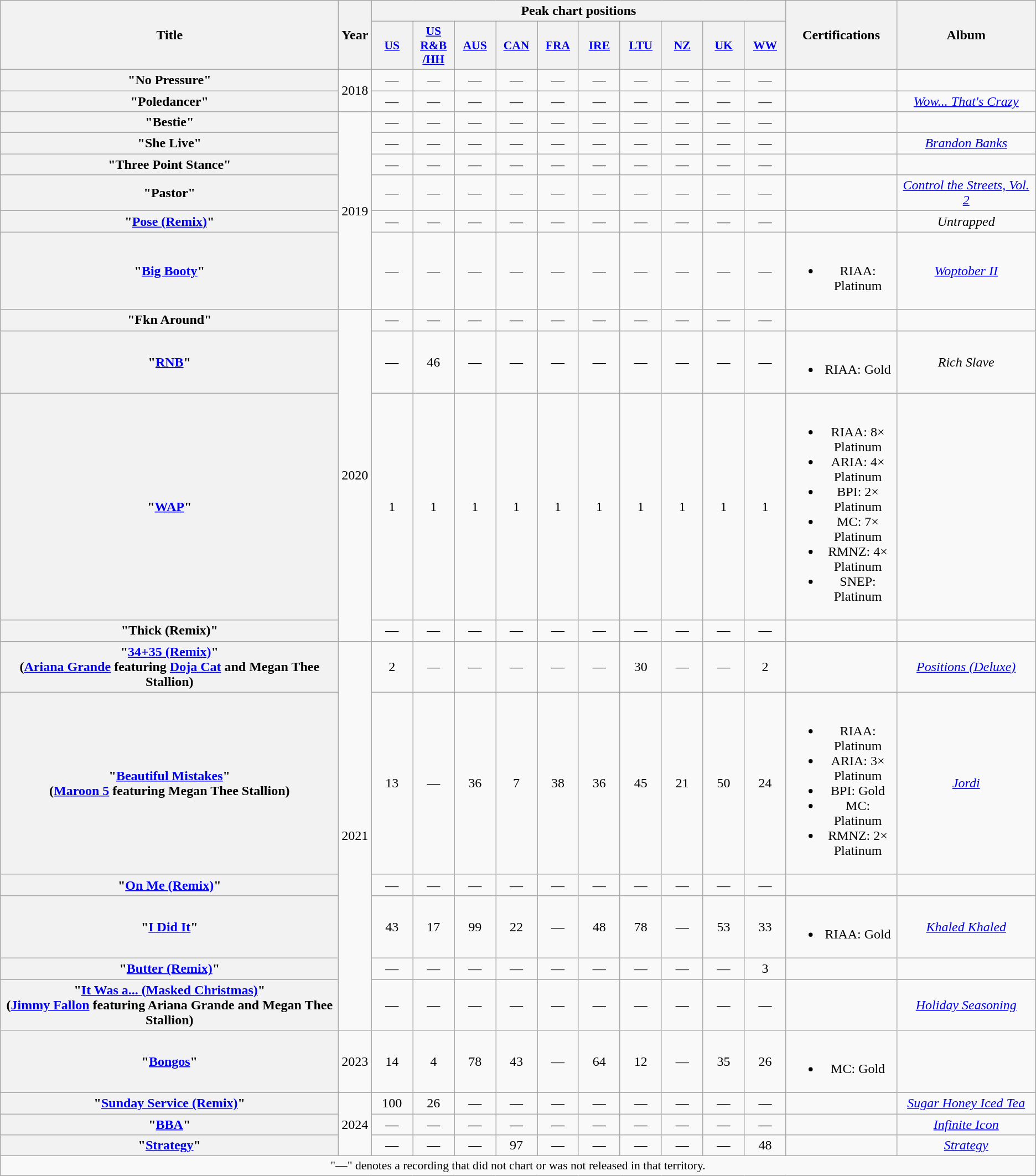<table class="wikitable plainrowheaders" style="text-align:center">
<tr>
<th scope="col" rowspan="2" style="width:25em;">Title</th>
<th scope="col" rowspan="2">Year</th>
<th scope="col" colspan="10">Peak chart positions</th>
<th scope="col" rowspan="2">Certifications</th>
<th scope="col" rowspan="2" style="width:10em">Album</th>
</tr>
<tr>
<th scope="col" style="width:3em;font-size:90%;"><a href='#'>US</a><br></th>
<th scope="col" style="width:3em;font-size:90%;"><a href='#'>US<br>R&B<br>/HH</a><br></th>
<th scope="col" style="width:3em;font-size:90%;"><a href='#'>AUS</a><br></th>
<th scope="col" style="width:3em;font-size:90%;"><a href='#'>CAN</a><br></th>
<th scope="col" style="width:3em;font-size:90%;"><a href='#'>FRA</a><br></th>
<th scope="col" style="width:3em;font-size:90%;"><a href='#'>IRE</a><br></th>
<th scope="col" style="width:3em;font-size:90%;"><a href='#'>LTU</a><br></th>
<th scope="col" style="width:3em;font-size:90%;"><a href='#'>NZ</a><br></th>
<th scope="col" style="width:3em;font-size:90%;"><a href='#'>UK</a><br></th>
<th scope="col" style="width:3em;font-size:90%;"><a href='#'>WW</a><br></th>
</tr>
<tr>
<th scope="row">"No Pressure"<br></th>
<td rowspan="2">2018</td>
<td>—</td>
<td>—</td>
<td>—</td>
<td>—</td>
<td>—</td>
<td>—</td>
<td>—</td>
<td>—</td>
<td>—</td>
<td>—</td>
<td></td>
<td></td>
</tr>
<tr>
<th scope="row">"Poledancer"<br></th>
<td>—</td>
<td>—</td>
<td>—</td>
<td>—</td>
<td>—</td>
<td>—</td>
<td>—</td>
<td>—</td>
<td>—</td>
<td>—</td>
<td></td>
<td><em><a href='#'>Wow... That's Crazy</a></em></td>
</tr>
<tr>
<th scope="row">"Bestie"<br></th>
<td rowspan="6">2019</td>
<td>—</td>
<td>—</td>
<td>—</td>
<td>—</td>
<td>—</td>
<td>—</td>
<td>—</td>
<td>—</td>
<td>—</td>
<td>—</td>
<td></td>
<td></td>
</tr>
<tr>
<th scope="row">"She Live"<br></th>
<td>—</td>
<td>—</td>
<td>—</td>
<td>—</td>
<td>—</td>
<td>—</td>
<td>—</td>
<td>—</td>
<td>—</td>
<td>—</td>
<td></td>
<td><em><a href='#'>Brandon Banks</a></em></td>
</tr>
<tr>
<th scope="row">"Three Point Stance"<br></th>
<td>—</td>
<td>—</td>
<td>—</td>
<td>—</td>
<td>—</td>
<td>—</td>
<td>—</td>
<td>—</td>
<td>—</td>
<td>—</td>
<td></td>
<td></td>
</tr>
<tr>
<th scope="row">"Pastor"<br></th>
<td>—</td>
<td>—</td>
<td>—</td>
<td>—</td>
<td>—</td>
<td>—</td>
<td>—</td>
<td>—</td>
<td>—</td>
<td>—</td>
<td></td>
<td><em><a href='#'>Control the Streets, Vol. 2</a></em></td>
</tr>
<tr>
<th scope="row">"<a href='#'>Pose (Remix)</a>"<br></th>
<td>—</td>
<td>—</td>
<td>—</td>
<td>—</td>
<td>—</td>
<td>—</td>
<td>—</td>
<td>—</td>
<td>—</td>
<td>—</td>
<td></td>
<td><em>Untrapped</em></td>
</tr>
<tr>
<th scope="row">"<a href='#'>Big Booty</a>"<br></th>
<td>—</td>
<td>—</td>
<td>—</td>
<td>—</td>
<td>—</td>
<td>—</td>
<td>—</td>
<td>—</td>
<td>—</td>
<td>—</td>
<td><br><ul><li>RIAA: Platinum</li></ul></td>
<td><em><a href='#'>Woptober II</a></em></td>
</tr>
<tr>
<th scope="row">"Fkn Around"<br></th>
<td rowspan="4">2020</td>
<td>—</td>
<td>—</td>
<td>—</td>
<td>—</td>
<td>—</td>
<td>—</td>
<td>—</td>
<td>—</td>
<td>—</td>
<td>—</td>
<td></td>
<td></td>
</tr>
<tr>
<th scope="row">"<a href='#'>RNB</a>"<br></th>
<td>—</td>
<td>46</td>
<td>—</td>
<td>—</td>
<td>—</td>
<td>—</td>
<td>—</td>
<td>—</td>
<td>—</td>
<td>—</td>
<td><br><ul><li>RIAA: Gold</li></ul></td>
<td><em>Rich Slave</em></td>
</tr>
<tr>
<th scope="row">"<a href='#'>WAP</a>"<br></th>
<td>1</td>
<td>1</td>
<td>1</td>
<td>1</td>
<td>1</td>
<td>1</td>
<td>1</td>
<td>1</td>
<td>1</td>
<td>1</td>
<td><br><ul><li>RIAA: 8× Platinum</li><li>ARIA: 4× Platinum</li><li>BPI: 2× Platinum</li><li>MC: 7× Platinum</li><li>RMNZ: 4× Platinum</li><li>SNEP: Platinum</li></ul></td>
<td></td>
</tr>
<tr>
<th scope="row">"Thick (Remix)"<br></th>
<td>—</td>
<td>—</td>
<td>—</td>
<td>—</td>
<td>—</td>
<td>—</td>
<td>—</td>
<td>—</td>
<td>—</td>
<td>—</td>
<td></td>
<td></td>
</tr>
<tr>
<th scope="row">"<a href='#'>34+35 (Remix)</a>"<br><span>(<a href='#'>Ariana Grande</a> featuring <a href='#'>Doja Cat</a> and Megan Thee Stallion)</span></th>
<td rowspan="6">2021</td>
<td>2</td>
<td>—</td>
<td>—</td>
<td>—</td>
<td>—</td>
<td>—</td>
<td>30</td>
<td>—</td>
<td>—</td>
<td>2</td>
<td></td>
<td><em><a href='#'>Positions (Deluxe)</a></em></td>
</tr>
<tr>
<th scope="row">"<a href='#'>Beautiful Mistakes</a>"<br><span>(<a href='#'>Maroon 5</a> featuring Megan Thee Stallion)</span></th>
<td>13</td>
<td>—</td>
<td>36</td>
<td>7</td>
<td>38</td>
<td>36</td>
<td>45</td>
<td>21</td>
<td>50</td>
<td>24</td>
<td><br><ul><li>RIAA: Platinum</li><li>ARIA: 3× Platinum</li><li>BPI: Gold</li><li>MC: Platinum</li><li>RMNZ: 2× Platinum</li></ul></td>
<td><em><a href='#'>Jordi</a></em></td>
</tr>
<tr>
<th scope="row">"<a href='#'>On Me (Remix)</a>"<br></th>
<td>—</td>
<td>—</td>
<td>—</td>
<td>—</td>
<td>—</td>
<td>—</td>
<td>—</td>
<td>—</td>
<td>—</td>
<td>—</td>
<td></td>
<td></td>
</tr>
<tr>
<th scope="row">"<a href='#'>I Did It</a>"<br></th>
<td>43</td>
<td>17</td>
<td>99</td>
<td>22</td>
<td>—</td>
<td>48</td>
<td>78</td>
<td>—</td>
<td>53</td>
<td>33</td>
<td><br><ul><li>RIAA: Gold</li></ul></td>
<td><em><a href='#'>Khaled Khaled</a></em></td>
</tr>
<tr>
<th scope="row">"<a href='#'>Butter (Remix)</a>"<br></th>
<td>—</td>
<td>—</td>
<td>—</td>
<td>—</td>
<td>—</td>
<td>—</td>
<td>—</td>
<td>—</td>
<td>—</td>
<td>3</td>
<td></td>
<td></td>
</tr>
<tr>
<th scope="row">"<a href='#'>It Was a... (Masked Christmas)</a>"<br><span>(<a href='#'>Jimmy Fallon</a> featuring Ariana Grande and Megan Thee Stallion)</span></th>
<td>—</td>
<td>—</td>
<td>—</td>
<td>—</td>
<td>—</td>
<td>—</td>
<td>—</td>
<td>—</td>
<td>—</td>
<td>—</td>
<td></td>
<td><em><a href='#'>Holiday Seasoning</a></em></td>
</tr>
<tr>
<th scope="row">"<a href='#'>Bongos</a>"<br></th>
<td>2023</td>
<td>14</td>
<td>4</td>
<td>78</td>
<td>43</td>
<td>—</td>
<td>64</td>
<td>12</td>
<td>—</td>
<td>35</td>
<td>26</td>
<td><br><ul><li>MC: Gold</li></ul></td>
<td></td>
</tr>
<tr>
<th scope="row">"<a href='#'>Sunday Service (Remix)</a>"<br></th>
<td rowspan="3">2024</td>
<td>100</td>
<td>26</td>
<td>—</td>
<td>—</td>
<td>—</td>
<td>—</td>
<td>—</td>
<td>—</td>
<td>—</td>
<td>—</td>
<td></td>
<td><em><a href='#'>Sugar Honey Iced Tea</a></em></td>
</tr>
<tr>
<th scope="row">"<a href='#'>BBA</a>"<br></th>
<td>—</td>
<td>—</td>
<td>—</td>
<td>—</td>
<td>—</td>
<td>—</td>
<td>—</td>
<td>—</td>
<td>—</td>
<td>—</td>
<td></td>
<td><em><a href='#'>Infinite Icon</a></em></td>
</tr>
<tr>
<th scope="row">"<a href='#'>Strategy</a>"<br></th>
<td>—</td>
<td>—</td>
<td>—</td>
<td>97</td>
<td>—</td>
<td>—</td>
<td>—</td>
<td>—</td>
<td>—</td>
<td>48</td>
<td></td>
<td><em><a href='#'>Strategy</a></em></td>
</tr>
<tr>
<td colspan="14" style="font-size:90%">"—" denotes a recording that did not chart or was not released in that territory.</td>
</tr>
</table>
